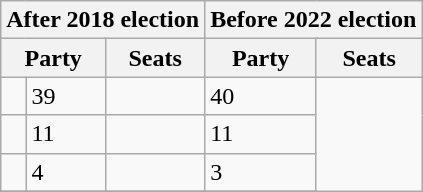<table class="wikitable">
<tr>
<th colspan="3">After 2018 election</th>
<th colspan="3">Before 2022 election</th>
</tr>
<tr>
<th colspan="2">Party</th>
<th>Seats</th>
<th colspan="2">Party</th>
<th>Seats</th>
</tr>
<tr>
<td></td>
<td>39</td>
<td></td>
<td>40</td>
</tr>
<tr>
<td></td>
<td>11</td>
<td></td>
<td>11</td>
</tr>
<tr>
<td></td>
<td>4</td>
<td></td>
<td>3</td>
</tr>
<tr>
</tr>
</table>
